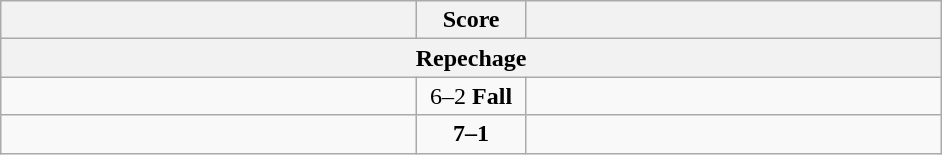<table class="wikitable" style="text-align: left;">
<tr>
<th align="right" width="270"></th>
<th width="65">Score</th>
<th align="left" width="270"></th>
</tr>
<tr>
<th colspan="3">Repechage</th>
</tr>
<tr>
<td><strong></strong></td>
<td align=center>6–2 <strong>Fall</strong></td>
<td></td>
</tr>
<tr>
<td><strong></strong></td>
<td align=center><strong>7–1</strong></td>
<td></td>
</tr>
</table>
